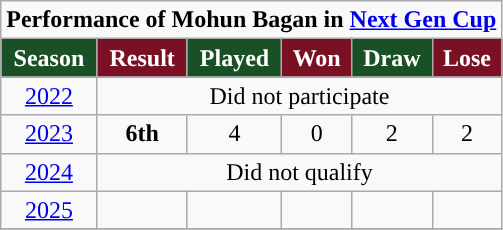<table class="wikitable" margin-left:1em;float:center">
<tr>
<td colspan="6"><strong>Performance of Mohun Bagan in <a href='#'>Next Gen Cup</a></strong></td>
</tr>
<tr>
<th style="background:#1A5026; color:white; text-align:center;">Season</th>
<th style="background:#7A1024; color:white; text-align:center;">Result</th>
<th style="background:#1A5026; color:white; text-align:center;">Played</th>
<th style="background:#7A1024; color:white; text-align:center;">Won</th>
<th style="background:#1A5026; color:white; text-align:center;">Draw</th>
<th style="background:#7A1024; color:white; text-align:center;">Lose</th>
</tr>
<tr>
<td style="text-align:center;"><a href='#'>2022</a></td>
<td colspan=5 style="text-align:center;">Did not participate</td>
</tr>
<tr>
<td style="text-align:center"><a href='#'>2023</a></td>
<td style="text-align:center"><strong>6th</strong></td>
<td style="text-align:center">4</td>
<td style="text-align:center">0</td>
<td style="text-align:center">2</td>
<td style="text-align:center">2</td>
</tr>
<tr>
<td style="text-align:center;"><a href='#'>2024</a></td>
<td colspan=5 style="text-align:center;">Did not qualify</td>
</tr>
<tr>
<td style="text-align:center"><a href='#'>2025</a></td>
<td style="text-align:center"></td>
<td style="text-align:center"></td>
<td style="text-align:center"></td>
<td style="text-align:center"></td>
<td style="text-align:center"></td>
</tr>
<tr>
</tr>
</table>
